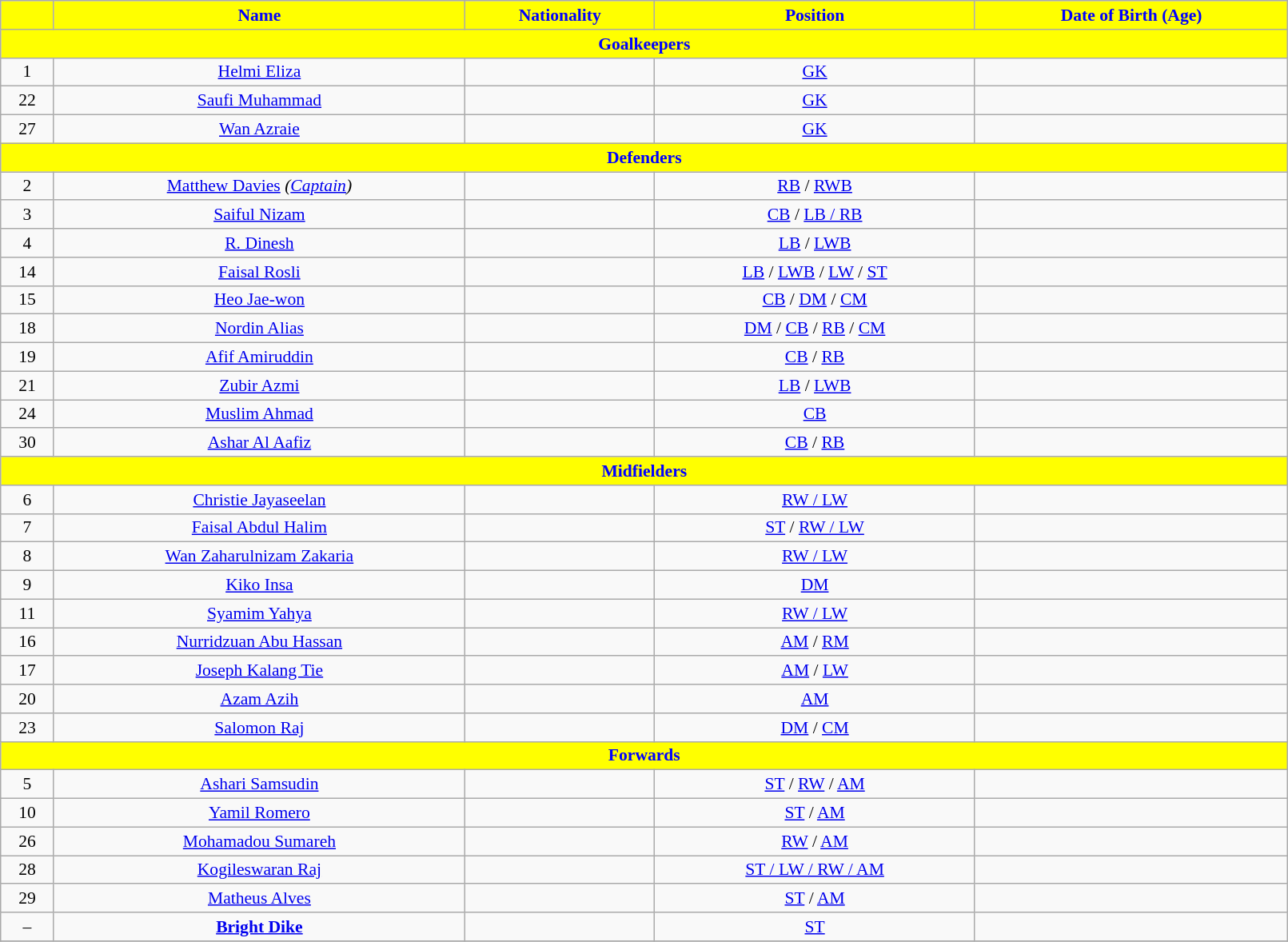<table class="wikitable"  style="text-align:center; font-size:90%; width:85%;">
<tr>
<th style="background:yellow; color:blue; text-align:center;"></th>
<th style="background:yellow; color:blue; text-align:center;">Name</th>
<th style="background:yellow; color:blue; text-align:center;">Nationality</th>
<th style="background:yellow; color:blue; text-align:center;">Position</th>
<th style="background:yellow; color:blue; text-align:center;">Date of Birth (Age)</th>
</tr>
<tr>
<th colspan="11"  style="background:yellow; color:blue; text-align:center;">Goalkeepers</th>
</tr>
<tr>
<td>1</td>
<td><a href='#'>Helmi Eliza</a></td>
<td></td>
<td><a href='#'>GK</a></td>
<td></td>
</tr>
<tr>
<td>22</td>
<td><a href='#'>Saufi Muhammad</a></td>
<td></td>
<td><a href='#'>GK</a></td>
<td></td>
</tr>
<tr>
<td>27</td>
<td><a href='#'>Wan Azraie</a></td>
<td></td>
<td><a href='#'>GK</a></td>
<td></td>
</tr>
<tr>
<th colspan="11"  style="background:yellow; color:blue; text-align:center;">Defenders</th>
</tr>
<tr>
<td>2</td>
<td><a href='#'>Matthew Davies</a> <em>(<a href='#'>Captain</a>)</em></td>
<td> </td>
<td><a href='#'>RB</a> / <a href='#'>RWB</a></td>
<td></td>
</tr>
<tr>
<td>3</td>
<td><a href='#'>Saiful Nizam</a></td>
<td></td>
<td><a href='#'>CB</a> / <a href='#'>LB / RB</a></td>
<td></td>
</tr>
<tr>
<td>4</td>
<td><a href='#'>R. Dinesh</a></td>
<td></td>
<td><a href='#'>LB</a> / <a href='#'>LWB</a></td>
<td></td>
</tr>
<tr>
<td>14</td>
<td><a href='#'>Faisal Rosli</a></td>
<td></td>
<td><a href='#'>LB</a> / <a href='#'>LWB</a> / <a href='#'>LW</a> / <a href='#'>ST</a></td>
<td></td>
</tr>
<tr>
<td>15</td>
<td><a href='#'>Heo Jae-won</a></td>
<td></td>
<td><a href='#'>CB</a> / <a href='#'>DM</a> / <a href='#'>CM</a></td>
<td></td>
</tr>
<tr>
<td>18</td>
<td><a href='#'>Nordin Alias</a></td>
<td></td>
<td><a href='#'>DM</a> / <a href='#'>CB</a> / <a href='#'>RB</a> / <a href='#'>CM</a></td>
<td></td>
</tr>
<tr>
<td>19</td>
<td><a href='#'>Afif Amiruddin</a></td>
<td></td>
<td><a href='#'>CB</a> / <a href='#'>RB</a></td>
<td></td>
</tr>
<tr>
<td>21</td>
<td><a href='#'>Zubir Azmi</a></td>
<td></td>
<td><a href='#'>LB</a> / <a href='#'>LWB</a></td>
<td></td>
</tr>
<tr>
<td>24</td>
<td><a href='#'>Muslim Ahmad</a></td>
<td></td>
<td><a href='#'>CB</a></td>
<td></td>
</tr>
<tr>
<td>30</td>
<td><a href='#'>Ashar Al Aafiz</a></td>
<td></td>
<td><a href='#'>CB</a> / <a href='#'>RB</a></td>
<td></td>
</tr>
<tr>
<th colspan="11"  style="background:yellow; color:blue; text-align:center;">Midfielders</th>
</tr>
<tr>
<td>6</td>
<td><a href='#'>Christie Jayaseelan</a></td>
<td></td>
<td><a href='#'>RW / LW</a></td>
<td></td>
</tr>
<tr>
<td>7</td>
<td><a href='#'>Faisal Abdul Halim</a></td>
<td></td>
<td><a href='#'>ST</a> / <a href='#'>RW / LW</a></td>
<td></td>
</tr>
<tr>
<td>8</td>
<td><a href='#'>Wan Zaharulnizam Zakaria</a></td>
<td></td>
<td><a href='#'>RW / LW</a></td>
<td></td>
</tr>
<tr>
<td>9</td>
<td><a href='#'>Kiko Insa</a></td>
<td> </td>
<td><a href='#'>DM</a></td>
<td></td>
</tr>
<tr>
<td>11</td>
<td><a href='#'>Syamim Yahya</a></td>
<td></td>
<td><a href='#'>RW / LW</a></td>
<td></td>
</tr>
<tr>
<td>16</td>
<td><a href='#'>Nurridzuan Abu Hassan</a></td>
<td></td>
<td><a href='#'>AM</a> / <a href='#'>RM</a></td>
<td></td>
</tr>
<tr>
<td>17</td>
<td><a href='#'>Joseph Kalang Tie</a></td>
<td></td>
<td><a href='#'>AM</a> / <a href='#'>LW</a></td>
<td></td>
</tr>
<tr>
<td>20</td>
<td><a href='#'>Azam Azih</a></td>
<td></td>
<td><a href='#'>AM</a></td>
<td></td>
</tr>
<tr>
<td>23</td>
<td><a href='#'>Salomon Raj</a></td>
<td></td>
<td><a href='#'>DM</a> / <a href='#'>CM</a></td>
<td></td>
</tr>
<tr>
<th colspan="11"  style="background:yellow; color:blue; text-align:center;">Forwards</th>
</tr>
<tr>
<td>5</td>
<td><a href='#'>Ashari Samsudin</a></td>
<td></td>
<td><a href='#'>ST</a> / <a href='#'>RW</a> / <a href='#'>AM</a></td>
<td></td>
</tr>
<tr>
<td>10</td>
<td><a href='#'>Yamil Romero</a></td>
<td></td>
<td><a href='#'>ST</a> / <a href='#'>AM</a></td>
<td></td>
</tr>
<tr>
<td>26</td>
<td><a href='#'>Mohamadou Sumareh</a></td>
<td></td>
<td><a href='#'>RW</a> / <a href='#'>AM</a></td>
<td></td>
</tr>
<tr>
<td>28</td>
<td><a href='#'>Kogileswaran Raj</a></td>
<td></td>
<td><a href='#'>ST / LW / RW / AM</a></td>
<td></td>
</tr>
<tr>
<td>29</td>
<td><a href='#'>Matheus Alves</a></td>
<td></td>
<td><a href='#'>ST</a> / <a href='#'>AM</a></td>
<td></td>
</tr>
<tr>
<td>–</td>
<td><strong><a href='#'>Bright Dike</a></strong></td>
<td></td>
<td><a href='#'>ST</a></td>
<td></td>
</tr>
<tr>
</tr>
</table>
